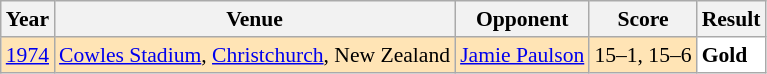<table class="sortable wikitable" style="font-size: 90%;">
<tr>
<th>Year</th>
<th>Venue</th>
<th>Opponent</th>
<th>Score</th>
<th>Result</th>
</tr>
<tr style="background:#FFE4B5">
<td align="center"><a href='#'>1974</a></td>
<td align="left"><a href='#'>Cowles Stadium</a>, <a href='#'>Christchurch</a>, New Zealand</td>
<td align="left"> <a href='#'>Jamie Paulson</a></td>
<td align="left">15–1, 15–6</td>
<td style="text-align:left; background:white"> <strong>Gold</strong></td>
</tr>
</table>
